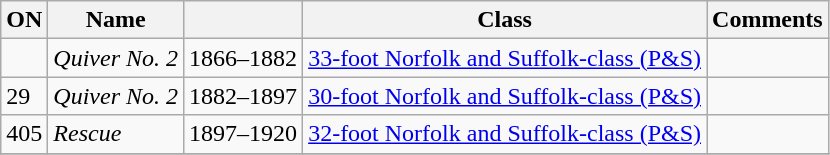<table class="wikitable">
<tr>
<th>ON</th>
<th>Name</th>
<th></th>
<th>Class</th>
<th>Comments</th>
</tr>
<tr>
<td></td>
<td><em>Quiver No. 2</em></td>
<td>1866–1882</td>
<td><a href='#'>33-foot Norfolk and Suffolk-class (P&S)</a></td>
<td></td>
</tr>
<tr>
<td>29</td>
<td><em>Quiver No. 2</em></td>
<td>1882–1897</td>
<td><a href='#'>30-foot Norfolk and Suffolk-class (P&S)</a></td>
<td></td>
</tr>
<tr>
<td>405</td>
<td><em>Rescue</em></td>
<td>1897–1920</td>
<td><a href='#'>32-foot Norfolk and Suffolk-class (P&S)</a></td>
<td></td>
</tr>
<tr>
</tr>
</table>
